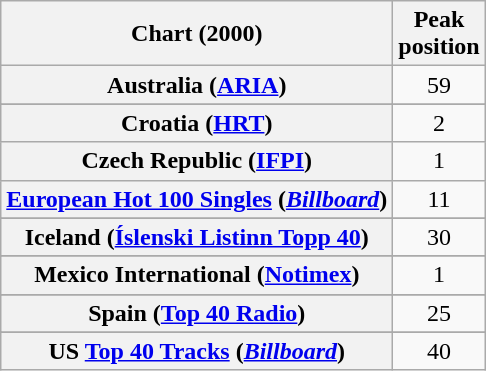<table class="wikitable sortable plainrowheaders" style="text-align:center">
<tr>
<th scope="col">Chart (2000)</th>
<th scope="col">Peak<br>position</th>
</tr>
<tr>
<th scope="row">Australia (<a href='#'>ARIA</a>)</th>
<td>59</td>
</tr>
<tr>
</tr>
<tr>
</tr>
<tr>
</tr>
<tr>
</tr>
<tr>
<th scope="row">Croatia (<a href='#'>HRT</a>)</th>
<td>2</td>
</tr>
<tr>
<th scope="row">Czech Republic (<a href='#'>IFPI</a>)</th>
<td>1</td>
</tr>
<tr>
<th scope="row"><a href='#'>European Hot 100 Singles</a> (<em><a href='#'>Billboard</a></em>)</th>
<td>11</td>
</tr>
<tr>
</tr>
<tr>
</tr>
<tr>
</tr>
<tr>
<th scope="row">Iceland (<a href='#'>Íslenski Listinn Topp 40</a>)</th>
<td>30</td>
</tr>
<tr>
</tr>
<tr>
</tr>
<tr>
</tr>
<tr>
</tr>
<tr>
<th scope="row">Mexico International (<a href='#'>Notimex</a>)</th>
<td>1</td>
</tr>
<tr>
</tr>
<tr>
</tr>
<tr>
</tr>
<tr>
<th scope="row">Spain (<a href='#'>Top 40 Radio</a>)</th>
<td>25</td>
</tr>
<tr>
</tr>
<tr>
</tr>
<tr>
</tr>
<tr>
</tr>
<tr>
</tr>
<tr>
</tr>
<tr>
<th scope="row">US <a href='#'>Top 40 Tracks</a> (<em><a href='#'>Billboard</a></em>)</th>
<td>40</td>
</tr>
</table>
